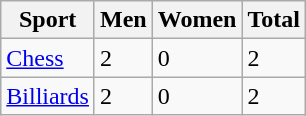<table class="wikitable sortable">
<tr>
<th>Sport</th>
<th>Men</th>
<th>Women</th>
<th>Total</th>
</tr>
<tr>
<td><a href='#'>Chess</a></td>
<td>2</td>
<td>0</td>
<td>2</td>
</tr>
<tr>
<td><a href='#'>Billiards</a></td>
<td>2</td>
<td>0</td>
<td>2</td>
</tr>
</table>
